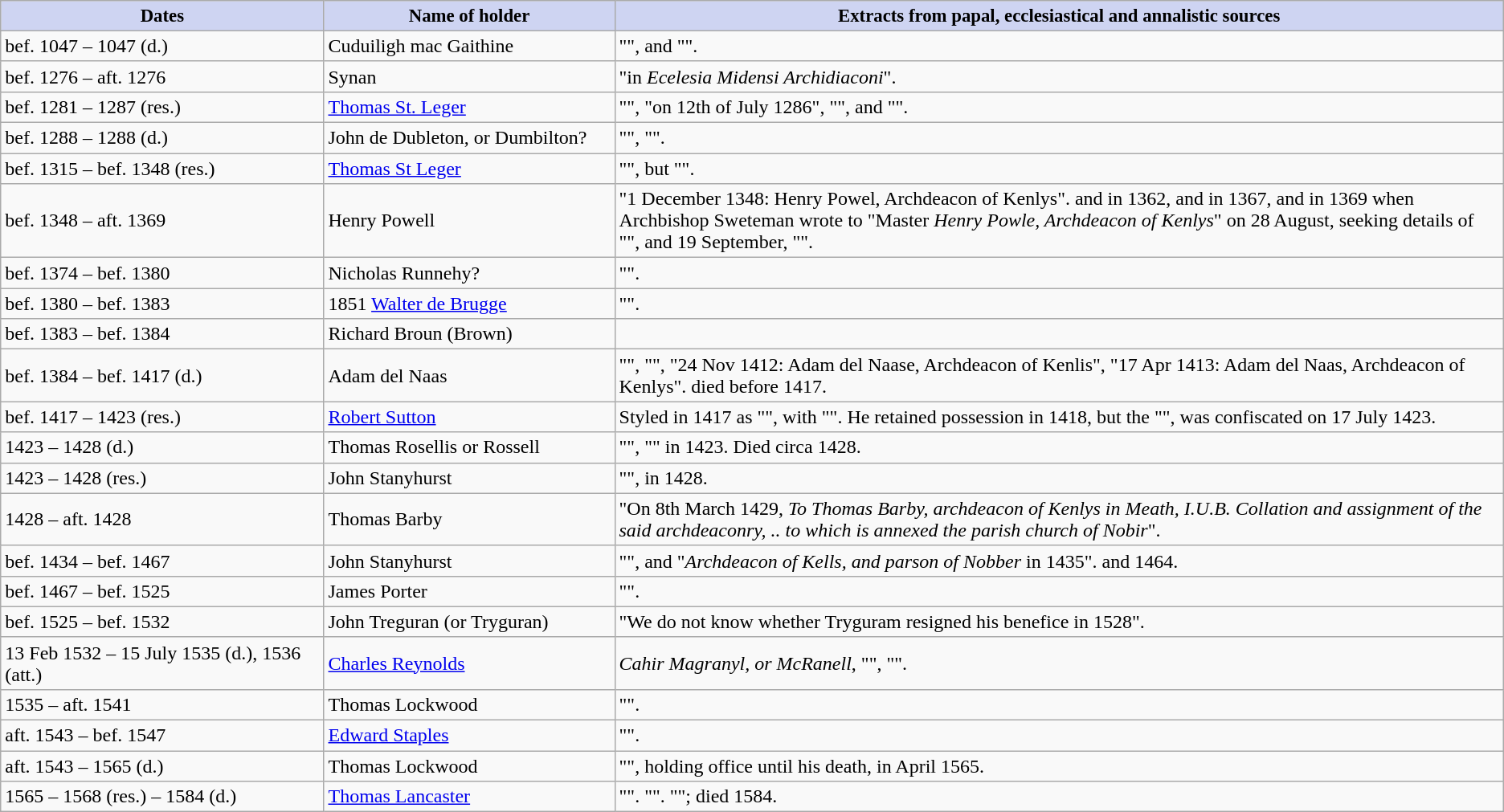<table class="wikitable">
<tr>
<th scope="col" style="background: #CED4F2; width: 20%; font-size: 95%;">Dates</th>
<th scope="col" style="background: #CED4F2; width: 18%; font-size: 95%">Name of holder</th>
<th scope="col" style="background: #CED4F2; width: 55%; font-size: 95%;">Extracts from papal, ecclesiastical and annalistic sources</th>
</tr>
<tr>
<td>bef. 1047 – 1047 (d.)</td>
<td>Cuduiligh mac Gaithine</td>
<td>"",  and "".</td>
</tr>
<tr>
<td>bef. 1276 – aft. 1276</td>
<td>Synan</td>
<td>"in <em>Ecelesia Midensi Archidiaconi</em>".</td>
</tr>
<tr>
<td>bef. 1281 – 1287 (res.)</td>
<td><a href='#'>Thomas St. Leger</a></td>
<td>"", "on 12th of July 1286", "", and "".</td>
</tr>
<tr>
<td>bef. 1288 – 1288 (d.)</td>
<td>John de Dubleton, or Dumbilton?</td>
<td>"", "".</td>
</tr>
<tr>
<td>bef. 1315 – bef. 1348 (res.)</td>
<td><a href='#'>Thomas St Leger</a></td>
<td>"", but "".</td>
</tr>
<tr>
<td>bef. 1348 – aft. 1369</td>
<td>Henry Powell</td>
<td>"1 December 1348: Henry Powel, Archdeacon of Kenlys". and in 1362, and in 1367, and in 1369 when Archbishop Sweteman wrote to "Master <em>Henry Powle, Archdeacon of Kenlys</em>" on 28 August, seeking details of "", and 19 September, "".</td>
</tr>
<tr>
<td>bef. 1374 – bef. 1380</td>
<td>Nicholas Runnehy?</td>
<td>"".</td>
</tr>
<tr>
<td>bef. 1380 – bef. 1383</td>
<td Cotton, Volume 3>1851 <a href='#'>Walter de Brugge</a></td>
<td>"".</td>
</tr>
<tr>
<td>bef. 1383 – bef. 1384</td>
<td>Richard Broun (Brown)</td>
<td></td>
</tr>
<tr>
<td>bef. 1384 – bef. 1417 (d.)</td>
<td>Adam del Naas</td>
<td>"", "", "24 Nov 1412: Adam del Naase, Archdeacon of Kenlis", "17 Apr 1413: Adam del Naas, Archdeacon of Kenlys". died before 1417.</td>
</tr>
<tr>
<td>bef. 1417 – 1423 (res.)</td>
<td><a href='#'>Robert Sutton</a></td>
<td>Styled in 1417 as "", with "". He retained possession in 1418, but the "", was confiscated on 17 July 1423.</td>
</tr>
<tr>
<td>1423 – 1428 (d.)</td>
<td>Thomas Rosellis or Rossell</td>
<td>"", "" in 1423. Died circa 1428.</td>
</tr>
<tr>
<td>1423 – 1428 (res.)</td>
<td>John Stanyhurst</td>
<td>"", in 1428.</td>
</tr>
<tr>
<td>1428 – aft. 1428</td>
<td>Thomas Barby</td>
<td>"On 8th March 1429, <em>To Thomas Barby, archdeacon of Kenlys in Meath, I.U.B. Collation and assignment of the said archdeaconry, .. to which is annexed the parish church of Nobir</em>".</td>
</tr>
<tr>
<td>bef. 1434 – bef. 1467</td>
<td>John Stanyhurst</td>
<td>"", and "<em>Archdeacon of Kells, and parson of Nobber</em> in 1435". and 1464.</td>
</tr>
<tr>
<td>bef. 1467 – bef. 1525</td>
<td>James Porter</td>
<td>"".</td>
</tr>
<tr>
<td>bef. 1525 – bef. 1532</td>
<td>John Treguran (or Tryguran)</td>
<td>"We do not know whether Tryguram resigned his benefice in 1528".</td>
</tr>
<tr>
<td>13 Feb 1532 – 15 July 1535 (d.), 1536 (att.)</td>
<td><a href='#'>Charles Reynolds</a></td>
<td><em>Cahir Magranyl, or McRanell</em>, "", "".</td>
</tr>
<tr>
<td>1535 – aft. 1541</td>
<td>Thomas Lockwood</td>
<td>"".</td>
</tr>
<tr>
<td>aft. 1543 – bef. 1547</td>
<td><a href='#'>Edward Staples</a></td>
<td>"".</td>
</tr>
<tr>
<td>aft. 1543 – 1565 (d.)</td>
<td>Thomas Lockwood</td>
<td>"", holding office until his death, in April 1565.</td>
</tr>
<tr>
<td>1565 – 1568 (res.) – 1584 (d.)</td>
<td><a href='#'>Thomas Lancaster</a></td>
<td>"". "". ""; died 1584.</td>
</tr>
</table>
